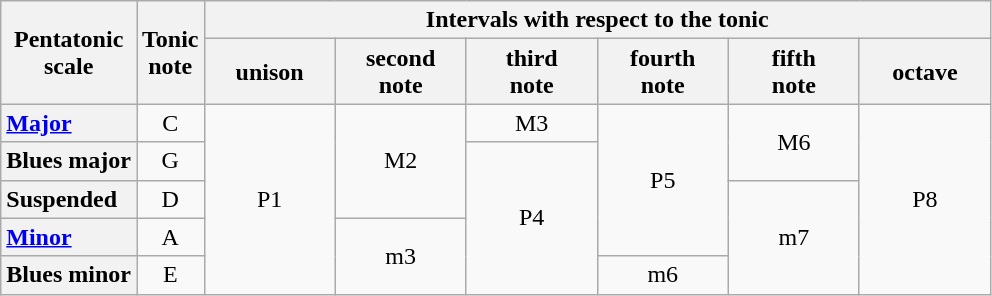<table class="wikitable" style="text-align: center">
<tr>
<th rowspan="2">Pentatonic<br>scale</th>
<th rowspan="2">Tonic<br>note</th>
<th colspan="6">Intervals with respect to the tonic</th>
</tr>
<tr>
<th style="width: 5em">unison</th>
<th style="width: 5em">second<br>note</th>
<th style="width: 5em">third<br>note</th>
<th style="width: 5em">fourth<br>note</th>
<th style="width: 5em">fifth<br>note</th>
<th style="width: 5em">octave</th>
</tr>
<tr>
<th style="text-align: left"><a href='#'>Major</a></th>
<td>C</td>
<td rowspan="5">P1</td>
<td rowspan="3">M2</td>
<td rowspan="1">M3</td>
<td rowspan="4">P5</td>
<td rowspan="2">M6</td>
<td rowspan="5">P8</td>
</tr>
<tr>
<th style="text-align: left">Blues major</th>
<td>G</td>
<td rowspan="4">P4</td>
</tr>
<tr>
<th style="text-align: left">Suspended</th>
<td>D</td>
<td rowspan="3">m7</td>
</tr>
<tr>
<th style="text-align: left"><a href='#'>Minor</a></th>
<td>A</td>
<td rowspan="2">m3</td>
</tr>
<tr>
<th style="text-align: left">Blues minor</th>
<td>E</td>
<td rowspan="1">m6</td>
</tr>
</table>
